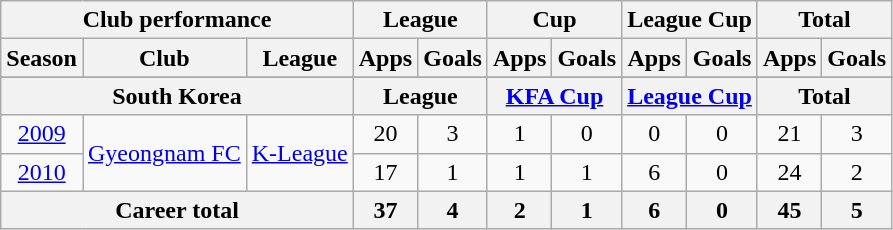<table class="wikitable" style="text-align:center">
<tr>
<th colspan=3>Club performance</th>
<th colspan=2>League</th>
<th colspan=2>Cup</th>
<th colspan=2>League Cup</th>
<th colspan=2>Total</th>
</tr>
<tr>
<th>Season</th>
<th>Club</th>
<th>League</th>
<th>Apps</th>
<th>Goals</th>
<th>Apps</th>
<th>Goals</th>
<th>Apps</th>
<th>Goals</th>
<th>Apps</th>
<th>Goals</th>
</tr>
<tr>
</tr>
<tr>
<th colspan=3>South Korea</th>
<th colspan=2>League</th>
<th colspan=2><a href='#'>KFA Cup</a></th>
<th colspan=2><a href='#'>League Cup</a></th>
<th colspan=2>Total</th>
</tr>
<tr>
<td><a href='#'>2009</a></td>
<td rowspan="2"><a href='#'>Gyeongnam FC</a></td>
<td rowspan="2"><a href='#'>K-League</a></td>
<td>20</td>
<td>3</td>
<td>1</td>
<td>0</td>
<td>0</td>
<td>0</td>
<td>21</td>
<td>3</td>
</tr>
<tr>
<td><a href='#'>2010</a></td>
<td>17</td>
<td>1</td>
<td>1</td>
<td>1</td>
<td>6</td>
<td>0</td>
<td>24</td>
<td>2</td>
</tr>
<tr>
<th colspan=3>Career total</th>
<th>37</th>
<th>4</th>
<th>2</th>
<th>1</th>
<th>6</th>
<th>0</th>
<th>45</th>
<th>5</th>
</tr>
</table>
